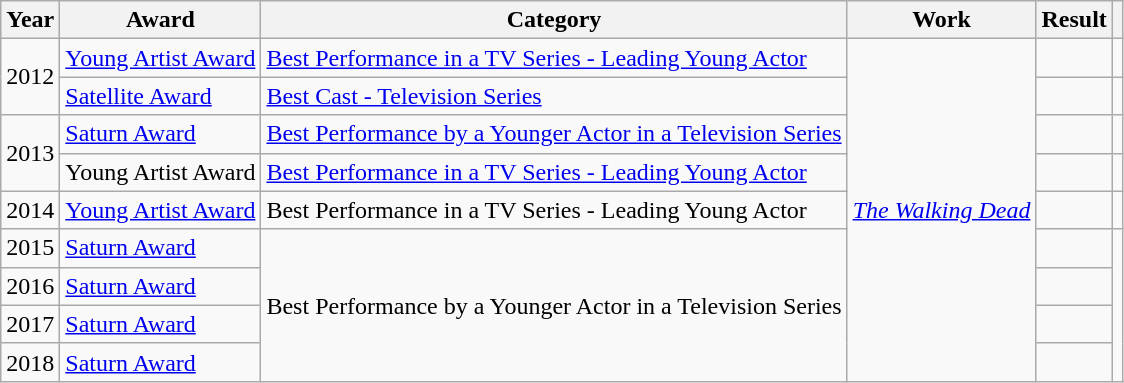<table class="wikitable plainrowheaders">
<tr>
<th>Year</th>
<th>Award</th>
<th>Category</th>
<th>Work</th>
<th>Result</th>
<th></th>
</tr>
<tr>
<td rowspan="2">2012</td>
<td><a href='#'>Young Artist Award</a></td>
<td><a href='#'>Best Performance in a TV Series - Leading Young Actor</a></td>
<td rowspan="9"><em><a href='#'>The Walking Dead</a></em></td>
<td></td>
<td align="center"></td>
</tr>
<tr>
<td><a href='#'>Satellite Award</a></td>
<td><a href='#'>Best Cast - Television Series</a></td>
<td></td>
<td align="center"></td>
</tr>
<tr>
<td rowspan="2">2013</td>
<td><a href='#'>Saturn Award</a></td>
<td><a href='#'>Best Performance by a Younger Actor in a Television Series</a></td>
<td></td>
<td align="center"></td>
</tr>
<tr>
<td>Young Artist Award</td>
<td><a href='#'>Best Performance in a TV Series - Leading Young Actor</a></td>
<td></td>
<td align="center"></td>
</tr>
<tr>
<td>2014</td>
<td><a href='#'>Young Artist Award</a></td>
<td>Best Performance in a TV Series - Leading Young Actor</td>
<td></td>
<td align="center"></td>
</tr>
<tr>
<td>2015</td>
<td><a href='#'>Saturn Award</a></td>
<td rowspan="4">Best Performance by a Younger Actor in a Television Series</td>
<td></td>
<td rowspan="4" align="center"></td>
</tr>
<tr>
<td>2016</td>
<td><a href='#'>Saturn Award</a></td>
<td></td>
</tr>
<tr>
<td>2017</td>
<td><a href='#'>Saturn Award</a></td>
<td></td>
</tr>
<tr>
<td>2018</td>
<td><a href='#'>Saturn Award</a></td>
<td></td>
</tr>
</table>
